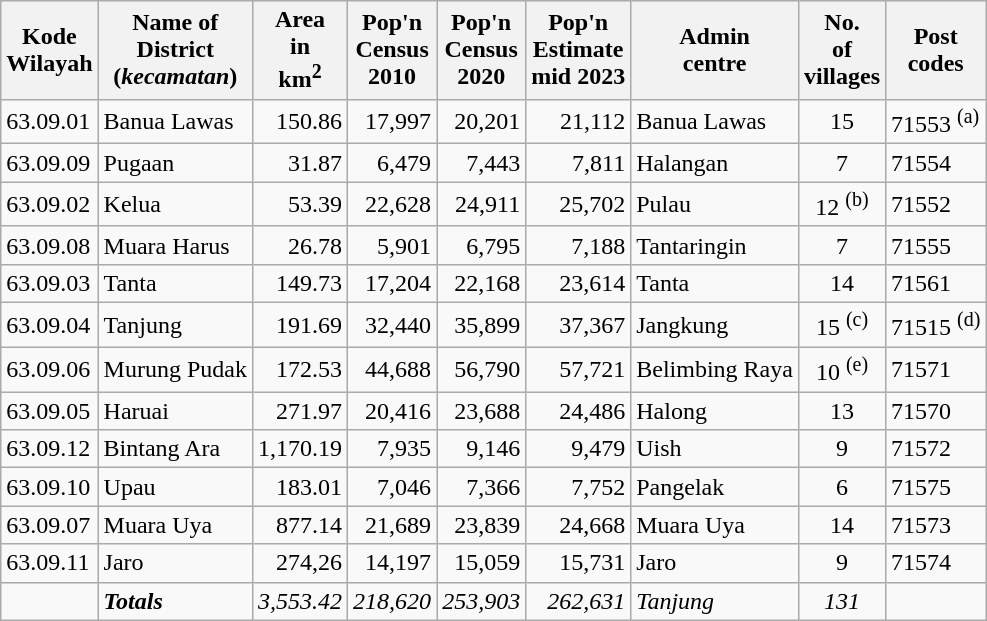<table class="sortable wikitable">
<tr>
<th>Kode <br>Wilayah</th>
<th>Name of<br>District<br>(<em>kecamatan</em>)</th>
<th>Area <br> in<br> km<sup>2</sup></th>
<th>Pop'n<br>Census<br>2010</th>
<th>Pop'n<br>Census<br>2020</th>
<th>Pop'n<br>Estimate<br>mid 2023</th>
<th>Admin<br>centre</th>
<th>No.<br>of<br>villages</th>
<th>Post<br>codes</th>
</tr>
<tr>
<td>63.09.01</td>
<td>Banua Lawas</td>
<td align="right">150.86</td>
<td align="right">17,997</td>
<td align="right">20,201</td>
<td align="right">21,112</td>
<td>Banua Lawas</td>
<td align="center">15</td>
<td>71553 <sup>(a)</sup></td>
</tr>
<tr>
<td>63.09.09</td>
<td>Pugaan</td>
<td align="right">31.87</td>
<td align="right">6,479</td>
<td align="right">7,443</td>
<td align="right">7,811</td>
<td>Halangan</td>
<td align="center">7</td>
<td>71554</td>
</tr>
<tr>
<td>63.09.02</td>
<td>Kelua</td>
<td align="right">53.39</td>
<td align="right">22,628</td>
<td align="right">24,911</td>
<td align="right">25,702</td>
<td>Pulau</td>
<td align="center">12 <sup>(b)</sup></td>
<td>71552</td>
</tr>
<tr>
<td>63.09.08</td>
<td>Muara Harus</td>
<td align="right">26.78</td>
<td align="right">5,901</td>
<td align="right">6,795</td>
<td align="right">7,188</td>
<td>Tantaringin</td>
<td align="center">7</td>
<td>71555</td>
</tr>
<tr>
<td>63.09.03</td>
<td>Tanta</td>
<td align="right">149.73</td>
<td align="right">17,204</td>
<td align="right">22,168</td>
<td align="right">23,614</td>
<td>Tanta</td>
<td align="center">14</td>
<td>71561</td>
</tr>
<tr>
<td>63.09.04</td>
<td>Tanjung</td>
<td align="right">191.69</td>
<td align="right">32,440</td>
<td align="right">35,899</td>
<td align="right">37,367</td>
<td>Jangkung</td>
<td align="center">15 <sup>(c)</sup></td>
<td>71515 <sup>(d)</sup></td>
</tr>
<tr>
<td>63.09.06</td>
<td>Murung Pudak</td>
<td align="right">172.53</td>
<td align="right">44,688</td>
<td align="right">56,790</td>
<td align="right">57,721</td>
<td>Belimbing Raya</td>
<td align="center">10 <sup>(e)</sup></td>
<td>71571</td>
</tr>
<tr>
<td>63.09.05</td>
<td>Haruai</td>
<td align="right">271.97</td>
<td align="right">20,416</td>
<td align="right">23,688</td>
<td align="right">24,486</td>
<td>Halong</td>
<td align="center">13</td>
<td>71570</td>
</tr>
<tr>
<td>63.09.12</td>
<td>Bintang Ara</td>
<td align="right">1,170.19</td>
<td align="right">7,935</td>
<td align="right">9,146</td>
<td align="right">9,479</td>
<td>Uish</td>
<td align="center">9</td>
<td>71572</td>
</tr>
<tr>
<td>63.09.10</td>
<td>Upau</td>
<td align="right">183.01</td>
<td align="right">7,046</td>
<td align="right">7,366</td>
<td align="right">7,752</td>
<td>Pangelak</td>
<td align="center">6</td>
<td>71575</td>
</tr>
<tr>
<td>63.09.07</td>
<td>Muara Uya</td>
<td align="right">877.14</td>
<td align="right">21,689</td>
<td align="right">23,839</td>
<td align="right">24,668</td>
<td>Muara Uya</td>
<td align="center">14</td>
<td>71573</td>
</tr>
<tr>
<td>63.09.11</td>
<td>Jaro</td>
<td align="right">274,26</td>
<td align="right">14,197</td>
<td align="right">15,059</td>
<td align="right">15,731</td>
<td>Jaro</td>
<td align="center">9</td>
<td>71574</td>
</tr>
<tr>
<td></td>
<td><strong><em>Totals</em></strong></td>
<td align="right"><em>3,553.42</em></td>
<td align="right"><em>218,620</em></td>
<td align="right"><em>253,903</em></td>
<td align="right"><em>262,631</em></td>
<td><em>Tanjung</em></td>
<td align="center"><em>131</em></td>
<td></td>
</tr>
</table>
